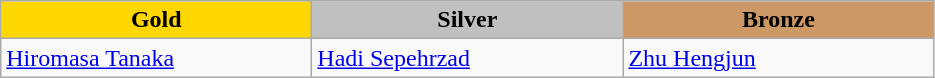<table class="wikitable" style="text-align:left">
<tr align="center">
<td width=200 bgcolor=gold><strong>Gold</strong></td>
<td width=200 bgcolor=silver><strong>Silver</strong></td>
<td width=200 bgcolor=CC9966><strong>Bronze</strong></td>
</tr>
<tr>
<td><a href='#'>Hiromasa Tanaka</a><br><em></em></td>
<td><a href='#'>Hadi Sepehrzad</a><br><em></em></td>
<td><a href='#'>Zhu Hengjun</a><br><em></em></td>
</tr>
</table>
